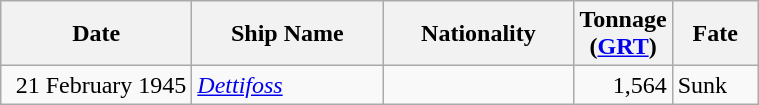<table class="wikitable sortable">
<tr>
<th width="120px">Date</th>
<th width="120px">Ship Name</th>
<th width="120px">Nationality</th>
<th width="25px">Tonnage<br>(<a href='#'>GRT</a>)</th>
<th width="50px">Fate</th>
</tr>
<tr>
<td align="right">21 February 1945</td>
<td align="left"><a href='#'><em>Dettifoss</em></a></td>
<td align="left"></td>
<td align="right">1,564</td>
<td align="left">Sunk</td>
</tr>
</table>
